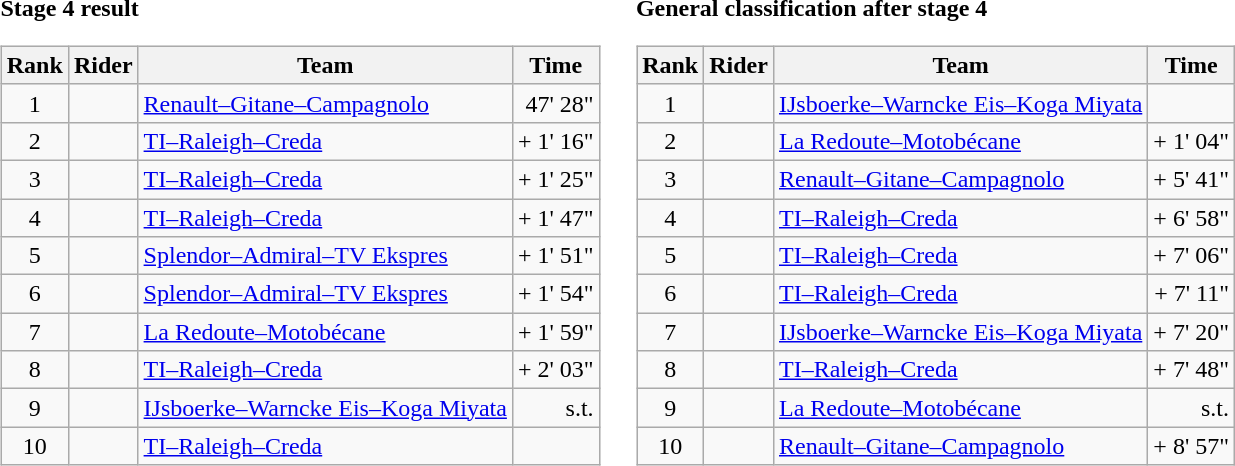<table>
<tr>
<td><strong>Stage 4 result</strong><br><table class="wikitable">
<tr>
<th scope="col">Rank</th>
<th scope="col">Rider</th>
<th scope="col">Team</th>
<th scope="col">Time</th>
</tr>
<tr>
<td style="text-align:center;">1</td>
<td></td>
<td><a href='#'>Renault–Gitane–Campagnolo</a></td>
<td style="text-align:right;">47' 28"</td>
</tr>
<tr>
<td style="text-align:center;">2</td>
<td></td>
<td><a href='#'>TI–Raleigh–Creda</a></td>
<td style="text-align:right;">+ 1' 16"</td>
</tr>
<tr>
<td style="text-align:center;">3</td>
<td></td>
<td><a href='#'>TI–Raleigh–Creda</a></td>
<td style="text-align:right;">+ 1' 25"</td>
</tr>
<tr>
<td style="text-align:center;">4</td>
<td></td>
<td><a href='#'>TI–Raleigh–Creda</a></td>
<td style="text-align:right;">+ 1' 47"</td>
</tr>
<tr>
<td style="text-align:center;">5</td>
<td></td>
<td><a href='#'>Splendor–Admiral–TV Ekspres</a></td>
<td style="text-align:right;">+ 1' 51"</td>
</tr>
<tr>
<td style="text-align:center;">6</td>
<td></td>
<td><a href='#'>Splendor–Admiral–TV Ekspres</a></td>
<td style="text-align:right;">+ 1' 54"</td>
</tr>
<tr>
<td style="text-align:center;">7</td>
<td></td>
<td><a href='#'>La Redoute–Motobécane</a></td>
<td style="text-align:right;">+ 1' 59"</td>
</tr>
<tr>
<td style="text-align:center;">8</td>
<td></td>
<td><a href='#'>TI–Raleigh–Creda</a></td>
<td style="text-align:right;">+ 2' 03"</td>
</tr>
<tr>
<td style="text-align:center;">9</td>
<td></td>
<td><a href='#'>IJsboerke–Warncke Eis–Koga Miyata</a></td>
<td style="text-align:right;">s.t.</td>
</tr>
<tr>
<td style="text-align:center;">10</td>
<td></td>
<td><a href='#'>TI–Raleigh–Creda</a></td>
<td style="text-align:right;"></td>
</tr>
</table>
</td>
<td></td>
<td><strong>General classification after stage 4</strong><br><table class="wikitable">
<tr>
<th scope="col">Rank</th>
<th scope="col">Rider</th>
<th scope="col">Team</th>
<th scope="col">Time</th>
</tr>
<tr>
<td style="text-align:center;">1</td>
<td> </td>
<td><a href='#'>IJsboerke–Warncke Eis–Koga Miyata</a></td>
<td style="text-align:right;"></td>
</tr>
<tr>
<td style="text-align:center;">2</td>
<td></td>
<td><a href='#'>La Redoute–Motobécane</a></td>
<td style="text-align:right;">+ 1' 04"</td>
</tr>
<tr>
<td style="text-align:center;">3</td>
<td></td>
<td><a href='#'>Renault–Gitane–Campagnolo</a></td>
<td style="text-align:right;">+ 5' 41"</td>
</tr>
<tr>
<td style="text-align:center;">4</td>
<td></td>
<td><a href='#'>TI–Raleigh–Creda</a></td>
<td style="text-align:right;">+ 6' 58"</td>
</tr>
<tr>
<td style="text-align:center;">5</td>
<td></td>
<td><a href='#'>TI–Raleigh–Creda</a></td>
<td style="text-align:right;">+ 7' 06"</td>
</tr>
<tr>
<td style="text-align:center;">6</td>
<td></td>
<td><a href='#'>TI–Raleigh–Creda</a></td>
<td style="text-align:right;">+ 7' 11"</td>
</tr>
<tr>
<td style="text-align:center;">7</td>
<td></td>
<td><a href='#'>IJsboerke–Warncke Eis–Koga Miyata</a></td>
<td style="text-align:right;">+ 7' 20"</td>
</tr>
<tr>
<td style="text-align:center;">8</td>
<td></td>
<td><a href='#'>TI–Raleigh–Creda</a></td>
<td style="text-align:right;">+ 7' 48"</td>
</tr>
<tr>
<td style="text-align:center;">9</td>
<td></td>
<td><a href='#'>La Redoute–Motobécane</a></td>
<td style="text-align:right;">s.t.</td>
</tr>
<tr>
<td style="text-align:center;">10</td>
<td></td>
<td><a href='#'>Renault–Gitane–Campagnolo</a></td>
<td style="text-align:right;">+ 8' 57"</td>
</tr>
</table>
</td>
</tr>
</table>
